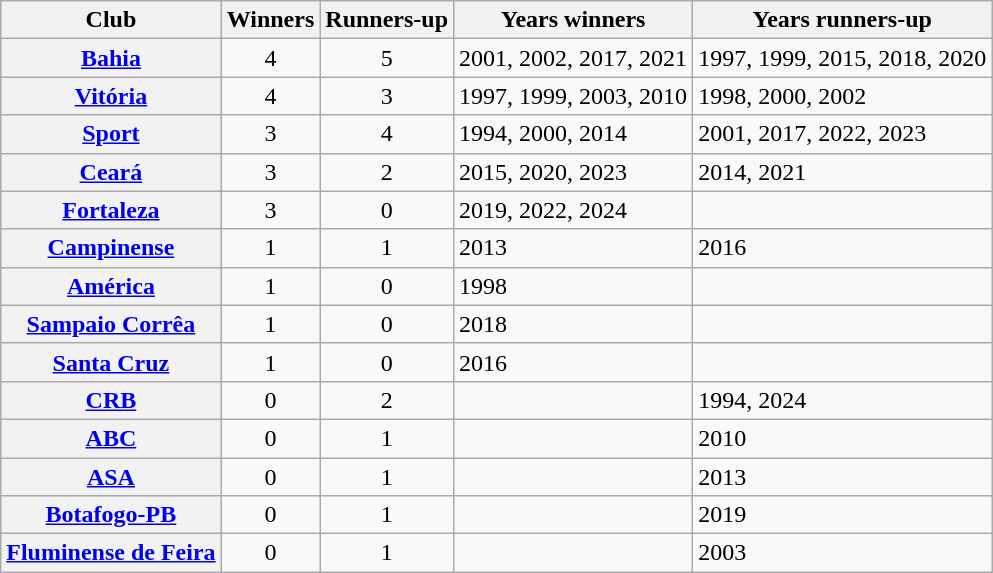<table class="wikitable plainrowheaders sortable">
<tr>
<th scope=col>Club</th>
<th scope=col>Winners</th>
<th scope=col>Runners-up</th>
<th scope=col>Years winners</th>
<th scope=col>Years runners-up</th>
</tr>
<tr>
<th scope=row><a href='#'>Bahia</a></th>
<td align=center>4</td>
<td align=center>5</td>
<td>2001, 2002, 2017, 2021</td>
<td>1997, 1999, 2015, 2018, 2020</td>
</tr>
<tr>
<th scope=row><a href='#'>Vitória</a></th>
<td align=center>4</td>
<td align=center>3</td>
<td>1997, 1999, 2003, 2010</td>
<td>1998, 2000, 2002</td>
</tr>
<tr>
<th scope=row><a href='#'>Sport</a></th>
<td align=center>3</td>
<td align=center>4</td>
<td>1994, 2000, 2014</td>
<td>2001, 2017, 2022, 2023</td>
</tr>
<tr>
<th scope=row><a href='#'>Ceará</a></th>
<td align=center>3</td>
<td align=center>2</td>
<td>2015, 2020, 2023</td>
<td>2014, 2021</td>
</tr>
<tr>
<th scope=row><a href='#'>Fortaleza</a></th>
<td align=center>3</td>
<td align=center>0</td>
<td>2019, 2022, 2024</td>
<td align=center></td>
</tr>
<tr>
<th scope=row><a href='#'>Campinense</a></th>
<td align=center>1</td>
<td align=center>1</td>
<td>2013</td>
<td>2016</td>
</tr>
<tr>
<th scope=row><a href='#'>América</a></th>
<td align=center>1</td>
<td align=center>0</td>
<td>1998</td>
<td align=center></td>
</tr>
<tr>
<th scope=row><a href='#'>Sampaio Corrêa</a></th>
<td align=center>1</td>
<td align=center>0</td>
<td>2018</td>
<td align=center></td>
</tr>
<tr>
<th scope=row><a href='#'>Santa Cruz</a></th>
<td align=center>1</td>
<td align=center>0</td>
<td>2016</td>
<td align=center></td>
</tr>
<tr>
<th scope=row><a href='#'>CRB</a></th>
<td align=center>0</td>
<td align=center>2</td>
<td align=center></td>
<td>1994, 2024</td>
</tr>
<tr>
<th scope=row><a href='#'>ABC</a></th>
<td align=center>0</td>
<td align=center>1</td>
<td align=center></td>
<td>2010</td>
</tr>
<tr>
<th scope=row><a href='#'>ASA</a></th>
<td align=center>0</td>
<td align=center>1</td>
<td align=center></td>
<td>2013</td>
</tr>
<tr>
<th scope=row><a href='#'>Botafogo-PB</a></th>
<td align=center>0</td>
<td align=center>1</td>
<td align=center></td>
<td>2019</td>
</tr>
<tr>
<th scope=row><a href='#'>Fluminense de Feira</a></th>
<td align=center>0</td>
<td align=center>1</td>
<td align=center></td>
<td>2003</td>
</tr>
</table>
